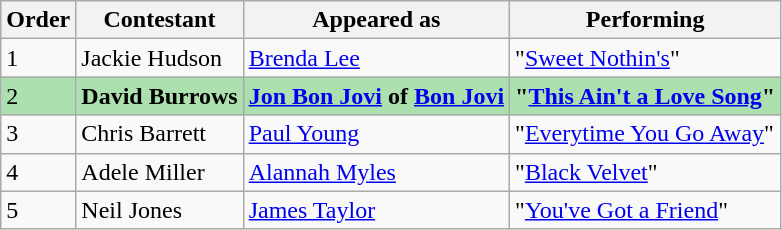<table class="wikitable">
<tr>
<th>Order</th>
<th>Contestant</th>
<th>Appeared as</th>
<th>Performing</th>
</tr>
<tr>
<td>1</td>
<td>Jackie Hudson</td>
<td><a href='#'>Brenda Lee</a></td>
<td>"<a href='#'>Sweet Nothin's</a>"</td>
</tr>
<tr style="background:#ACE1AF;">
<td>2</td>
<td><strong>David Burrows</strong></td>
<td><strong><a href='#'>Jon Bon Jovi</a> of <a href='#'>Bon Jovi</a></strong></td>
<td><strong>"<a href='#'>This Ain't a Love Song</a>"</strong></td>
</tr>
<tr>
<td>3</td>
<td>Chris Barrett</td>
<td><a href='#'>Paul Young</a></td>
<td>"<a href='#'>Everytime You Go Away</a>"</td>
</tr>
<tr>
<td>4</td>
<td>Adele Miller</td>
<td><a href='#'>Alannah Myles</a></td>
<td>"<a href='#'>Black Velvet</a>"</td>
</tr>
<tr>
<td>5</td>
<td>Neil Jones</td>
<td><a href='#'>James Taylor</a></td>
<td>"<a href='#'>You've Got a Friend</a>"</td>
</tr>
</table>
